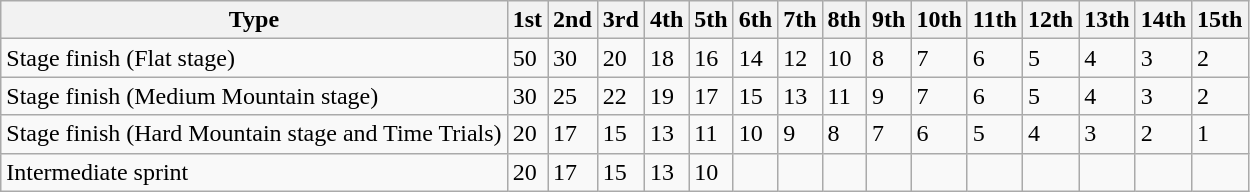<table class="wikitable">
<tr>
<th>Type</th>
<th>1st</th>
<th>2nd</th>
<th>3rd</th>
<th>4th</th>
<th>5th</th>
<th>6th</th>
<th>7th</th>
<th>8th</th>
<th>9th</th>
<th>10th</th>
<th>11th</th>
<th>12th</th>
<th>13th</th>
<th>14th</th>
<th>15th</th>
</tr>
<tr>
<td>Stage finish (Flat stage)</td>
<td>50</td>
<td>30</td>
<td>20</td>
<td>18</td>
<td>16</td>
<td>14</td>
<td>12</td>
<td>10</td>
<td>8</td>
<td>7</td>
<td>6</td>
<td>5</td>
<td>4</td>
<td>3</td>
<td>2</td>
</tr>
<tr>
<td>Stage finish (Medium Mountain stage)</td>
<td>30</td>
<td>25</td>
<td>22</td>
<td>19</td>
<td>17</td>
<td>15</td>
<td>13</td>
<td>11</td>
<td>9</td>
<td>7</td>
<td>6</td>
<td>5</td>
<td>4</td>
<td>3</td>
<td>2</td>
</tr>
<tr>
<td>Stage finish (Hard Mountain stage and Time Trials)</td>
<td>20</td>
<td>17</td>
<td>15</td>
<td>13</td>
<td>11</td>
<td>10</td>
<td>9</td>
<td>8</td>
<td>7</td>
<td>6</td>
<td>5</td>
<td>4</td>
<td>3</td>
<td>2</td>
<td>1</td>
</tr>
<tr>
<td>Intermediate sprint</td>
<td>20</td>
<td>17</td>
<td>15</td>
<td>13</td>
<td>10</td>
<td></td>
<td></td>
<td></td>
<td></td>
<td></td>
<td></td>
<td></td>
<td></td>
<td></td>
<td></td>
</tr>
</table>
